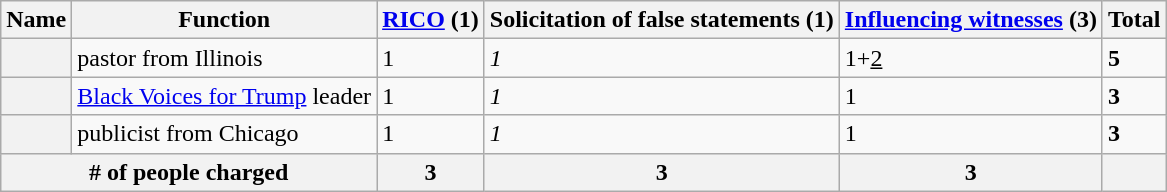<table class="wikitable sortable plainrowheaders mw-collapsible">
<tr>
<th scope="col">Name</th>
<th scope="col">Function</th>
<th scope="col"><a href='#'>RICO</a> (1)</th>
<th scope="col">Solicitation of false statements (1)</th>
<th scope="col"><a href='#'>Influencing witnesses</a> (3)</th>
<th scope="col">Total</th>
</tr>
<tr>
<th scope="row"></th>
<td>pastor from Illinois</td>
<td>1</td>
<td><em>1</em></td>
<td>1+<u>2</u></td>
<td><strong>5</strong></td>
</tr>
<tr>
<th scope="row"></th>
<td><a href='#'>Black Voices for Trump</a> leader</td>
<td>1</td>
<td><em>1</em></td>
<td>1</td>
<td><strong>3</strong></td>
</tr>
<tr>
<th scope="row"></th>
<td>publicist from Chicago</td>
<td>1</td>
<td><em>1</em></td>
<td>1</td>
<td><strong>3</strong></td>
</tr>
<tr>
<th colspan=2># of people charged</th>
<th>3</th>
<th>3</th>
<th>3</th>
<th></th>
</tr>
</table>
